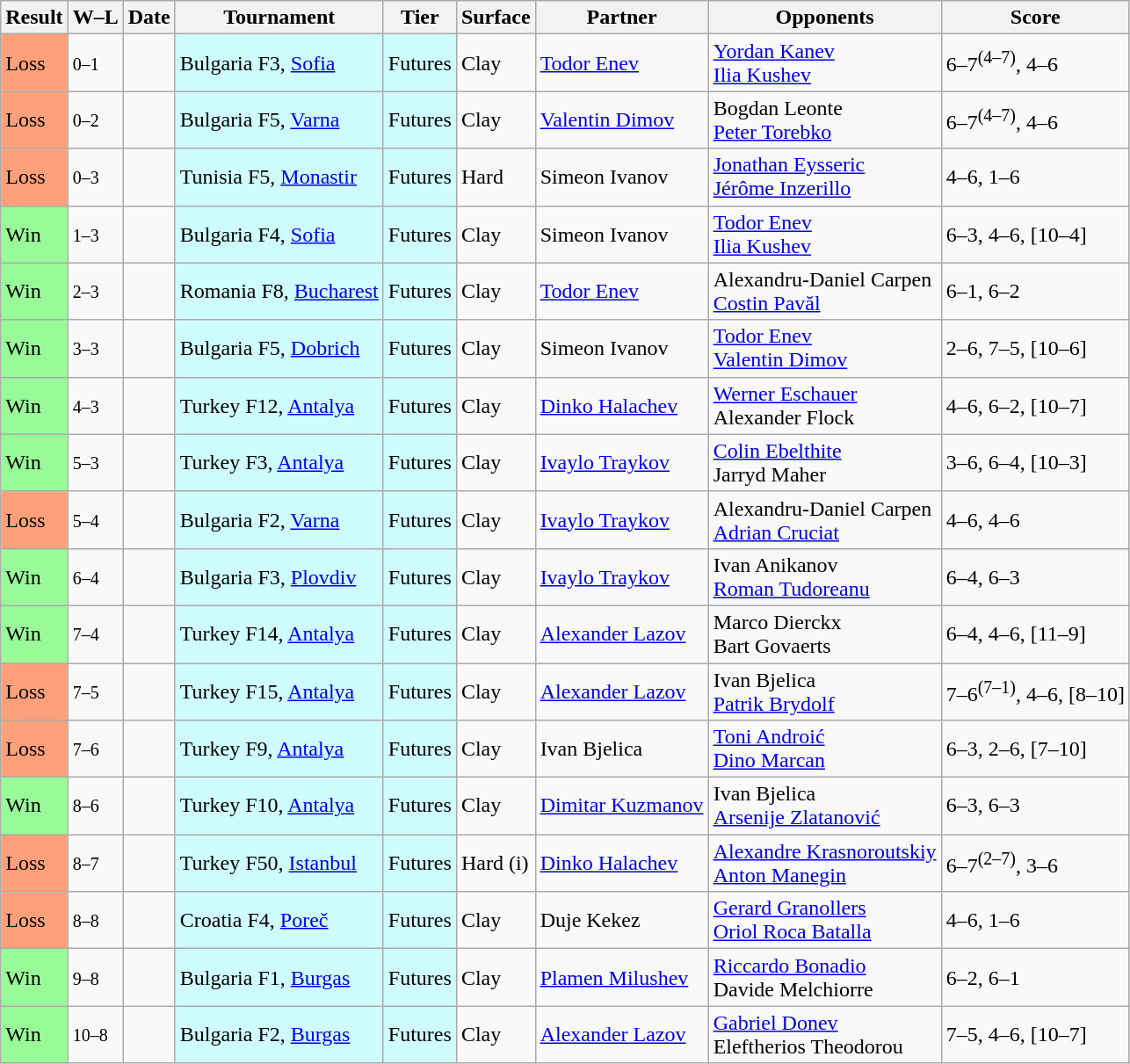<table class="sortable wikitable">
<tr>
<th>Result</th>
<th class="unsortable">W–L</th>
<th>Date</th>
<th>Tournament</th>
<th>Tier</th>
<th>Surface</th>
<th>Partner</th>
<th>Opponents</th>
<th class="unsortable">Score</th>
</tr>
<tr>
<td bgcolor=#FFA07A>Loss</td>
<td><small>0–1</small></td>
<td></td>
<td style="background:#cffcff;">Bulgaria F3, <a href='#'>Sofia</a></td>
<td style="background:#cffcff;">Futures</td>
<td>Clay</td>
<td> <a href='#'>Todor Enev</a></td>
<td> <a href='#'>Yordan Kanev</a><br> <a href='#'>Ilia Kushev</a></td>
<td>6–7<sup>(4–7)</sup>, 4–6</td>
</tr>
<tr>
<td bgcolor=#FFA07A>Loss</td>
<td><small>0–2</small></td>
<td></td>
<td style="background:#cffcff;">Bulgaria F5, <a href='#'>Varna</a></td>
<td style="background:#cffcff;">Futures</td>
<td>Clay</td>
<td> <a href='#'>Valentin Dimov</a></td>
<td> Bogdan Leonte<br> <a href='#'>Peter Torebko</a></td>
<td>6–7<sup>(4–7)</sup>, 4–6</td>
</tr>
<tr>
<td bgcolor=#FFA07A>Loss</td>
<td><small>0–3</small></td>
<td></td>
<td style="background:#cffcff;">Tunisia F5, <a href='#'>Monastir</a></td>
<td style="background:#cffcff;">Futures</td>
<td>Hard</td>
<td> Simeon Ivanov</td>
<td> <a href='#'>Jonathan Eysseric</a><br> <a href='#'>Jérôme Inzerillo</a></td>
<td>4–6, 1–6</td>
</tr>
<tr>
<td bgcolor=#98fb98>Win</td>
<td><small>1–3</small></td>
<td></td>
<td style="background:#cffcff;">Bulgaria F4, <a href='#'>Sofia</a></td>
<td style="background:#cffcff;">Futures</td>
<td>Clay</td>
<td> Simeon Ivanov</td>
<td> <a href='#'>Todor Enev</a><br> <a href='#'>Ilia Kushev</a></td>
<td>6–3, 4–6, [10–4]</td>
</tr>
<tr>
<td bgcolor=#98fb98>Win</td>
<td><small>2–3</small></td>
<td></td>
<td style="background:#cffcff;">Romania F8, <a href='#'>Bucharest</a></td>
<td style="background:#cffcff;">Futures</td>
<td>Clay</td>
<td> <a href='#'>Todor Enev</a></td>
<td> Alexandru-Daniel Carpen<br> <a href='#'>Costin Pavăl</a></td>
<td>6–1, 6–2</td>
</tr>
<tr>
<td bgcolor=#98fb98>Win</td>
<td><small>3–3</small></td>
<td></td>
<td style="background:#cffcff;">Bulgaria F5, <a href='#'>Dobrich</a></td>
<td style="background:#cffcff;">Futures</td>
<td>Clay</td>
<td> Simeon Ivanov</td>
<td> <a href='#'>Todor Enev</a><br> <a href='#'>Valentin Dimov</a></td>
<td>2–6, 7–5, [10–6]</td>
</tr>
<tr>
<td bgcolor=#98fb98>Win</td>
<td><small>4–3</small></td>
<td></td>
<td style="background:#cffcff;">Turkey F12, <a href='#'>Antalya</a></td>
<td style="background:#cffcff;">Futures</td>
<td>Clay</td>
<td> <a href='#'>Dinko Halachev</a></td>
<td> <a href='#'>Werner Eschauer</a><br> Alexander Flock</td>
<td>4–6, 6–2, [10–7]</td>
</tr>
<tr>
<td bgcolor=#98fb98>Win</td>
<td><small>5–3</small></td>
<td></td>
<td style="background:#cffcff;">Turkey F3, <a href='#'>Antalya</a></td>
<td style="background:#cffcff;">Futures</td>
<td>Clay</td>
<td> <a href='#'>Ivaylo Traykov</a></td>
<td> <a href='#'>Colin Ebelthite</a><br> Jarryd Maher</td>
<td>3–6, 6–4, [10–3]</td>
</tr>
<tr>
<td bgcolor=#FFA07A>Loss</td>
<td><small>5–4</small></td>
<td></td>
<td style="background:#cffcff;">Bulgaria F2, <a href='#'>Varna</a></td>
<td style="background:#cffcff;">Futures</td>
<td>Clay</td>
<td> <a href='#'>Ivaylo Traykov</a></td>
<td> Alexandru-Daniel Carpen<br> <a href='#'>Adrian Cruciat</a></td>
<td>4–6, 4–6</td>
</tr>
<tr>
<td bgcolor=#98fb98>Win</td>
<td><small>6–4</small></td>
<td></td>
<td style="background:#cffcff;">Bulgaria F3, <a href='#'>Plovdiv</a></td>
<td style="background:#cffcff;">Futures</td>
<td>Clay</td>
<td> <a href='#'>Ivaylo Traykov</a></td>
<td> Ivan Anikanov<br> <a href='#'>Roman Tudoreanu</a></td>
<td>6–4, 6–3</td>
</tr>
<tr>
<td bgcolor=#98fb98>Win</td>
<td><small>7–4</small></td>
<td></td>
<td style="background:#cffcff;">Turkey F14, <a href='#'>Antalya</a></td>
<td style="background:#cffcff;">Futures</td>
<td>Clay</td>
<td> <a href='#'>Alexander Lazov</a></td>
<td> Marco Dierckx<br> Bart Govaerts</td>
<td>6–4, 4–6, [11–9]</td>
</tr>
<tr>
<td bgcolor=#FFA07A>Loss</td>
<td><small>7–5</small></td>
<td></td>
<td style="background:#cffcff;">Turkey F15, <a href='#'>Antalya</a></td>
<td style="background:#cffcff;">Futures</td>
<td>Clay</td>
<td> <a href='#'>Alexander Lazov</a></td>
<td> Ivan Bjelica<br> <a href='#'>Patrik Brydolf</a></td>
<td>7–6<sup>(7–1)</sup>, 4–6, [8–10]</td>
</tr>
<tr>
<td bgcolor=#FFA07A>Loss</td>
<td><small>7–6</small></td>
<td></td>
<td style="background:#cffcff;">Turkey F9, <a href='#'>Antalya</a></td>
<td style="background:#cffcff;">Futures</td>
<td>Clay</td>
<td> Ivan Bjelica</td>
<td> <a href='#'>Toni Androić</a><br> <a href='#'>Dino Marcan</a></td>
<td>6–3, 2–6, [7–10]</td>
</tr>
<tr>
<td bgcolor=#98fb98>Win</td>
<td><small>8–6</small></td>
<td></td>
<td style="background:#cffcff;">Turkey F10, <a href='#'>Antalya</a></td>
<td style="background:#cffcff;">Futures</td>
<td>Clay</td>
<td> <a href='#'>Dimitar Kuzmanov</a></td>
<td> Ivan Bjelica<br> <a href='#'>Arsenije Zlatanović</a></td>
<td>6–3, 6–3</td>
</tr>
<tr>
<td bgcolor=#FFA07A>Loss</td>
<td><small>8–7</small></td>
<td></td>
<td style="background:#cffcff;">Turkey F50, <a href='#'>Istanbul</a></td>
<td style="background:#cffcff;">Futures</td>
<td>Hard (i)</td>
<td> <a href='#'>Dinko Halachev</a></td>
<td> <a href='#'>Alexandre Krasnoroutskiy</a><br> <a href='#'>Anton Manegin</a></td>
<td>6–7<sup>(2–7)</sup>, 3–6</td>
</tr>
<tr>
<td bgcolor=#FFA07A>Loss</td>
<td><small>8–8</small></td>
<td></td>
<td style="background:#cffcff;">Croatia F4, <a href='#'>Poreč</a></td>
<td style="background:#cffcff;">Futures</td>
<td>Clay</td>
<td> Duje Kekez</td>
<td> <a href='#'>Gerard Granollers</a><br> <a href='#'>Oriol Roca Batalla</a></td>
<td>4–6, 1–6</td>
</tr>
<tr>
<td bgcolor=#98fb98>Win</td>
<td><small>9–8</small></td>
<td></td>
<td style="background:#cffcff;">Bulgaria F1, <a href='#'>Burgas</a></td>
<td style="background:#cffcff;">Futures</td>
<td>Clay</td>
<td> <a href='#'>Plamen Milushev</a></td>
<td> <a href='#'>Riccardo Bonadio</a><br> Davide Melchiorre</td>
<td>6–2, 6–1</td>
</tr>
<tr>
<td bgcolor=#98fb98>Win</td>
<td><small>10–8</small></td>
<td></td>
<td style="background:#cffcff;">Bulgaria F2, <a href='#'>Burgas</a></td>
<td style="background:#cffcff;">Futures</td>
<td>Clay</td>
<td> <a href='#'>Alexander Lazov</a></td>
<td> <a href='#'>Gabriel Donev</a><br> Eleftherios Theodorou</td>
<td>7–5, 4–6, [10–7]</td>
</tr>
</table>
